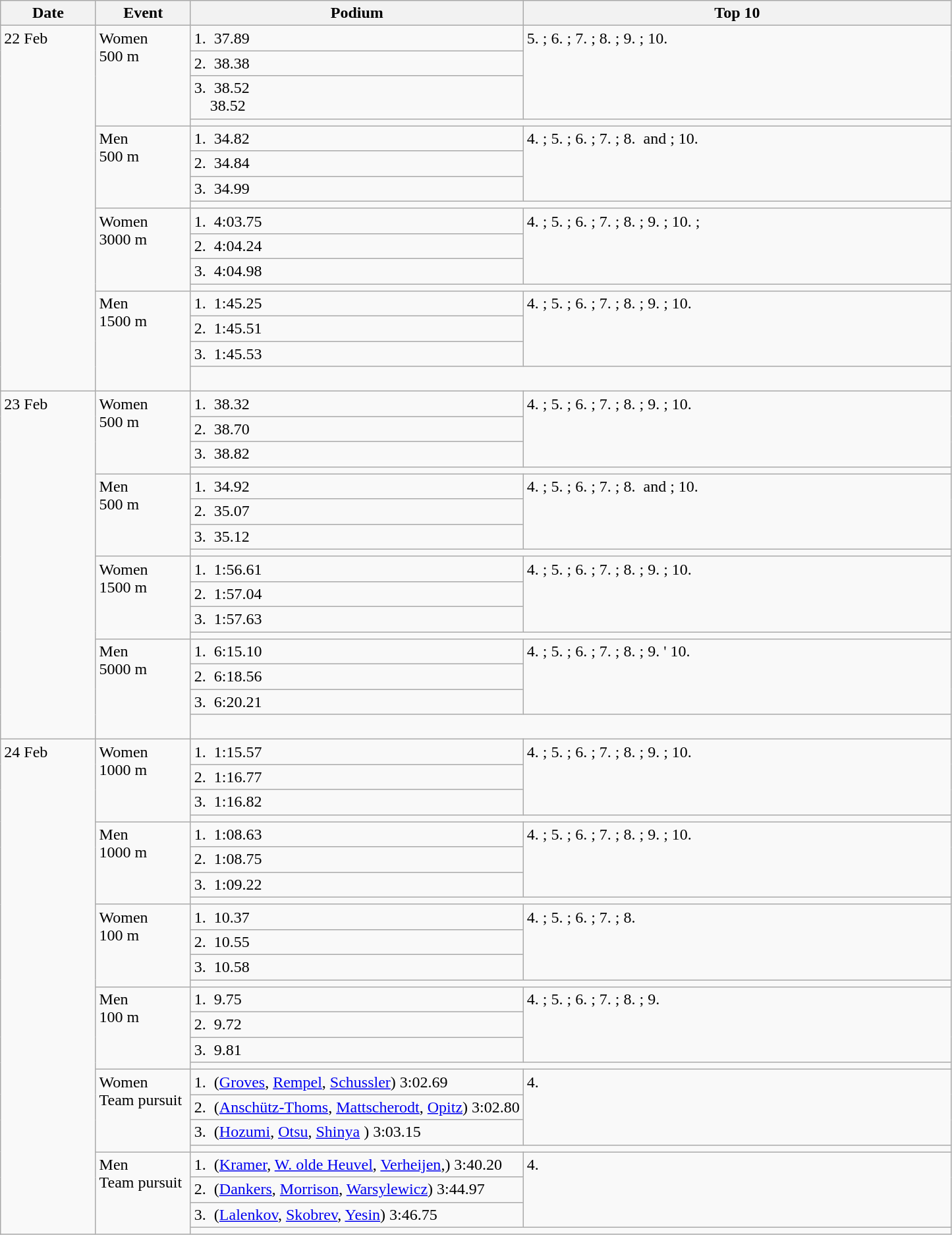<table class="wikitable">
<tr>
<th width="10%">Date</th>
<th width="10%">Event</th>
<th width="35%">Podium</th>
<th width="45%">Top 10<br></th>
</tr>
<tr valign="top">
<td rowspan="16">22 Feb</td>
<td rowspan="4">Women<br>500 m<br></td>
<td>1.  37.89</td>
<td rowspan="3">5. ; 6. ; 7. ; 8. ; 9. ; 10. </td>
</tr>
<tr>
<td>2.  38.38</td>
</tr>
<tr>
<td>3.  38.52<br>     38.52</td>
</tr>
<tr>
<td colspan="2"></td>
</tr>
<tr valign="top">
<td rowspan="4">Men<br>500 m<br></td>
<td>1.   34.82</td>
<td rowspan="3">4. ; 5. ; 6. ; 7. ; 8.  and ; 10. </td>
</tr>
<tr>
<td>2.  34.84</td>
</tr>
<tr>
<td>3.  34.99</td>
</tr>
<tr>
<td colspan="2"></td>
</tr>
<tr valign="top">
<td rowspan="4">Women<br>3000 m<br></td>
<td>1.   4:03.75</td>
<td rowspan="3">4. ; 5. ; 6. ; 7. ; 8. ; 9. ; 10. ;</td>
</tr>
<tr>
<td>2.  4:04.24</td>
</tr>
<tr>
<td>3.  4:04.98</td>
</tr>
<tr>
<td colspan="2"></td>
</tr>
<tr valign="top">
<td rowspan="4">Men<br>1500 m<br></td>
<td>1.   	1:45.25</td>
<td rowspan="3">4. ; 5. ; 6. ; 7. ; 8. ; 9. ; 10. </td>
</tr>
<tr>
<td>2.  1:45.51</td>
</tr>
<tr>
<td>3.  1:45.53</td>
</tr>
<tr>
<td colspan="2"><br></td>
</tr>
<tr valign="top">
<td rowspan="16">23 Feb</td>
<td rowspan="4">Women<br>500 m<br></td>
<td>1.  38.32</td>
<td rowspan="3">4. ; 5. ; 6. ; 7. ; 8. ; 9. ; 10. </td>
</tr>
<tr>
<td>2.  38.70</td>
</tr>
<tr>
<td>3.  38.82</td>
</tr>
<tr>
<td colspan="2"></td>
</tr>
<tr valign="top">
<td rowspan="4">Men<br>500 m<br></td>
<td>1.  34.92</td>
<td rowspan="3">4. ; 5. ; 6. ; 7. ; 8.  and ; 10. </td>
</tr>
<tr>
<td>2.  35.07</td>
</tr>
<tr>
<td>3.  35.12</td>
</tr>
<tr>
<td colspan="2"></td>
</tr>
<tr valign="top">
<td rowspan="4">Women<br>1500 m<br></td>
<td>1.  1:56.61</td>
<td rowspan="3">4. ; 5. ; 6. ; 7. ; 8. ; 9. ; 10. </td>
</tr>
<tr>
<td>2.  1:57.04</td>
</tr>
<tr>
<td>3.  1:57.63</td>
</tr>
<tr>
<td colspan="2"></td>
</tr>
<tr valign="top">
<td rowspan="4">Men<br>5000 m<br></td>
<td>1.  6:15.10</td>
<td rowspan="3">4. ; 5. ; 6. ; 7. ; 8. ; 9. ' 10. </td>
</tr>
<tr>
<td>2.  6:18.56</td>
</tr>
<tr>
<td>3.  6:20.21</td>
</tr>
<tr>
<td colspan="2"><br></td>
</tr>
<tr valign="top">
<td rowspan="24">24 Feb</td>
<td rowspan="4">Women<br>1000 m<br></td>
<td>1.  1:15.57</td>
<td rowspan="3">4. ; 5. ; 6. ; 7. ; 8. ; 9. ; 10. </td>
</tr>
<tr>
<td>2.   1:16.77</td>
</tr>
<tr>
<td>3.  1:16.82</td>
</tr>
<tr>
<td colspan="2"></td>
</tr>
<tr valign="top">
<td rowspan="4">Men<br>1000 m<br></td>
<td>1.  1:08.63</td>
<td rowspan="3">4. ; 5. ; 6. ; 7. ; 8. ; 9. ; 10. </td>
</tr>
<tr>
<td>2.  1:08.75</td>
</tr>
<tr>
<td>3.  1:09.22</td>
</tr>
<tr>
<td colspan="2"></td>
</tr>
<tr valign="top">
<td rowspan="4">Women<br>100 m<br></td>
<td>1.  10.37</td>
<td rowspan="3">4. ; 5. ; 6. ; 7. ; 8. </td>
</tr>
<tr>
<td>2.  10.55</td>
</tr>
<tr>
<td>3.  10.58</td>
</tr>
<tr>
<td colspan="2"></td>
</tr>
<tr valign="top">
<td rowspan="4">Men<br>100 m<br></td>
<td>1.  9.75</td>
<td rowspan="3">4. ; 5. ; 6. ; 7. ; 8. ; 9. </td>
</tr>
<tr>
<td>2.   9.72</td>
</tr>
<tr>
<td>3.  9.81</td>
</tr>
<tr>
<td colspan="2"></td>
</tr>
<tr valign="top">
<td rowspan="4">Women<br>Team pursuit<br></td>
<td>1.  (<a href='#'>Groves</a>, <a href='#'>Rempel</a>, <a href='#'>Schussler</a>) 3:02.69</td>
<td rowspan="3">4. </td>
</tr>
<tr>
<td>2.  (<a href='#'>Anschütz-Thoms</a>, <a href='#'>Mattscherodt</a>, <a href='#'>Opitz</a>) 3:02.80</td>
</tr>
<tr>
<td>3.  (<a href='#'>Hozumi</a>, <a href='#'>Otsu</a>, <a href='#'>Shinya</a> ) 3:03.15</td>
</tr>
<tr>
<td colspan="2"></td>
</tr>
<tr valign="top">
<td rowspan="4">Men<br>Team pursuit<br></td>
<td>1.  (<a href='#'>Kramer</a>, <a href='#'>W. olde Heuvel</a>, <a href='#'>Verheijen</a>,) 3:40.20</td>
<td rowspan="3">4. </td>
</tr>
<tr>
<td>2.  (<a href='#'>Dankers</a>, <a href='#'>Morrison</a>, <a href='#'>Warsylewicz</a>) 3:44.97</td>
</tr>
<tr>
<td>3.  (<a href='#'>Lalenkov</a>, <a href='#'>Skobrev</a>, <a href='#'>Yesin</a>) 3:46.75</td>
</tr>
<tr>
<td colspan="2"></td>
</tr>
</table>
